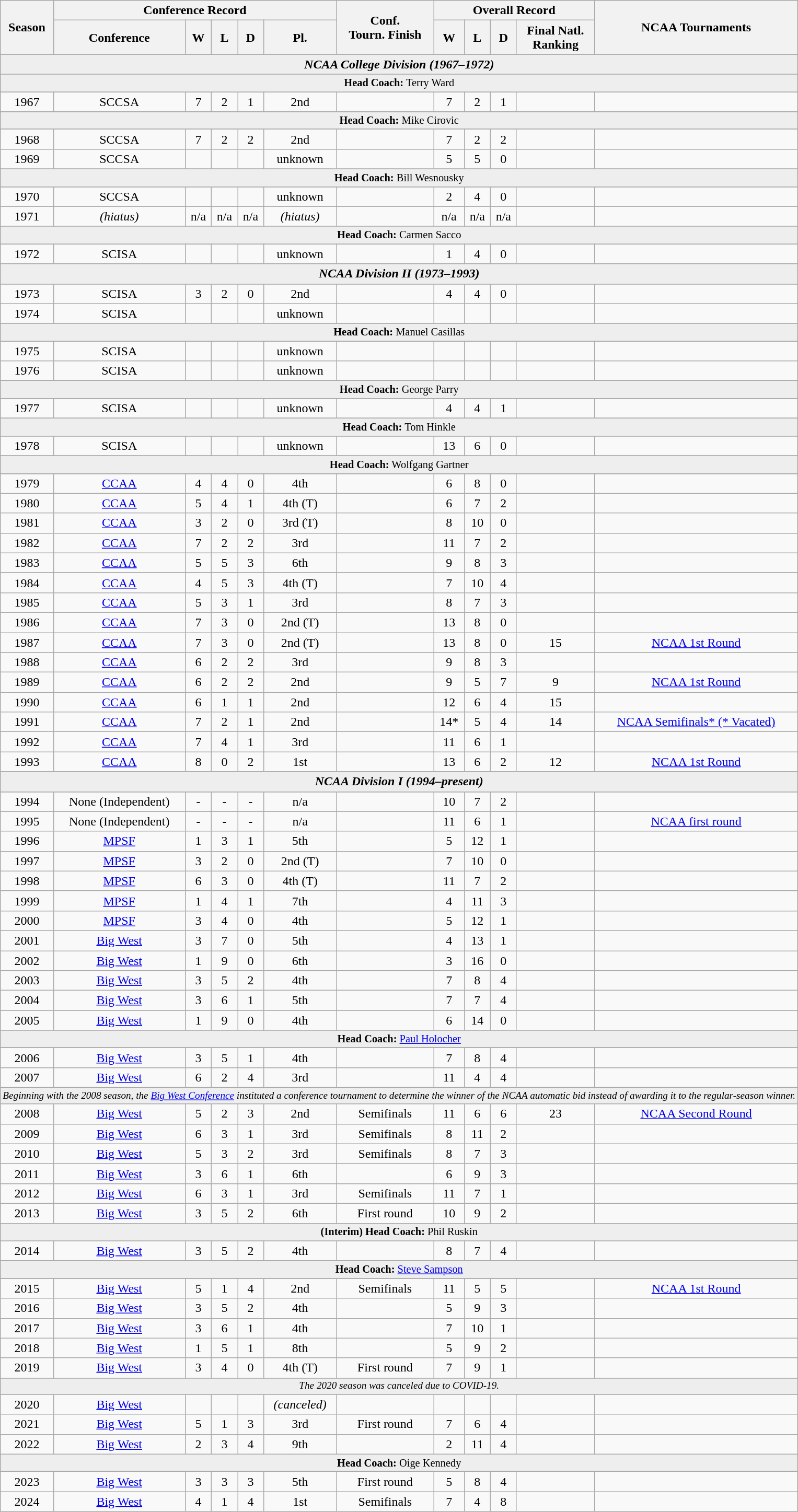<table class="wikitable sortable" style="text-align: center">
<tr>
<th rowspan=2>Season</th>
<th colspan="5">Conference Record</th>
<th rowspan=2>Conf.<br>Tourn. Finish</th>
<th colspan="4">Overall Record</th>
<th rowspan=2>NCAA Tournaments</th>
</tr>
<tr>
<th>Conference</th>
<th>W</th>
<th>L</th>
<th>D</th>
<th>Pl.</th>
<th>W</th>
<th>L</th>
<th>D</th>
<th>Final Natl.<br>Ranking</th>
</tr>
<tr>
<td colspan="12" style="background:#eee; font-size:100%;"><strong><em>NCAA College Division (1967–1972)</em></strong></td>
</tr>
<tr>
</tr>
<tr>
</tr>
<tr>
<td colspan="12" style="background:#eee; font-size:85%;"><strong>Head Coach:</strong> Terry Ward</td>
</tr>
<tr>
</tr>
<tr>
<td>1967</td>
<td>SCCSA</td>
<td>7</td>
<td>2</td>
<td>1</td>
<td>2nd</td>
<td></td>
<td>7</td>
<td>2</td>
<td>1</td>
<td></td>
<td></td>
</tr>
<tr>
</tr>
<tr>
<td colspan="12" style="background:#eee; font-size:85%;"><strong>Head Coach:</strong> Mike Cirovic</td>
</tr>
<tr>
</tr>
<tr>
<td>1968</td>
<td>SCCSA</td>
<td>7</td>
<td>2</td>
<td>2</td>
<td>2nd</td>
<td></td>
<td>7</td>
<td>2</td>
<td>2</td>
<td></td>
<td></td>
</tr>
<tr>
<td>1969</td>
<td>SCCSA</td>
<td></td>
<td></td>
<td></td>
<td>unknown</td>
<td></td>
<td>5</td>
<td>5</td>
<td>0</td>
<td></td>
<td></td>
</tr>
<tr>
</tr>
<tr>
<td colspan="12" style="background:#eee; font-size:85%;"><strong>Head Coach:</strong> Bill Wesnousky</td>
</tr>
<tr>
</tr>
<tr>
<td>1970</td>
<td>SCCSA</td>
<td></td>
<td></td>
<td></td>
<td>unknown</td>
<td></td>
<td>2</td>
<td>4</td>
<td>0</td>
<td></td>
<td></td>
</tr>
<tr>
<td>1971</td>
<td><em>(hiatus)</em></td>
<td>n/a</td>
<td>n/a</td>
<td>n/a</td>
<td><em>(hiatus)</em></td>
<td></td>
<td>n/a</td>
<td>n/a</td>
<td>n/a</td>
<td></td>
<td></td>
</tr>
<tr>
</tr>
<tr>
<td colspan="12" style="background:#eee; font-size:85%;"><strong>Head Coach:</strong> Carmen Sacco</td>
</tr>
<tr>
</tr>
<tr>
<td>1972</td>
<td>SCISA</td>
<td></td>
<td></td>
<td></td>
<td>unknown</td>
<td></td>
<td>1</td>
<td>4</td>
<td>0</td>
<td></td>
<td></td>
</tr>
<tr>
<td colspan="12" style="background:#eee; font-size:100%;"><strong><em>NCAA Division II (1973–1993)</em></strong></td>
</tr>
<tr>
</tr>
<tr>
<td>1973</td>
<td>SCISA</td>
<td>3</td>
<td>2</td>
<td>0</td>
<td>2nd</td>
<td></td>
<td>4</td>
<td>4</td>
<td>0</td>
<td></td>
<td></td>
</tr>
<tr>
<td>1974</td>
<td>SCISA</td>
<td></td>
<td></td>
<td></td>
<td>unknown</td>
<td></td>
<td></td>
<td></td>
<td></td>
<td></td>
<td></td>
</tr>
<tr>
</tr>
<tr>
<td colspan="12" style="background:#eee; font-size:85%;"><strong>Head Coach:</strong> Manuel Casillas</td>
</tr>
<tr>
</tr>
<tr>
<td>1975</td>
<td>SCISA</td>
<td></td>
<td></td>
<td></td>
<td>unknown</td>
<td></td>
<td></td>
<td></td>
<td></td>
<td></td>
<td></td>
</tr>
<tr>
<td>1976</td>
<td>SCISA</td>
<td></td>
<td></td>
<td></td>
<td>unknown</td>
<td></td>
<td></td>
<td></td>
<td></td>
<td></td>
<td></td>
</tr>
<tr>
</tr>
<tr>
<td colspan="12" style="background:#eee; font-size:85%;"><strong>Head Coach:</strong> George Parry</td>
</tr>
<tr>
</tr>
<tr>
<td>1977</td>
<td>SCISA</td>
<td></td>
<td></td>
<td></td>
<td>unknown</td>
<td></td>
<td>4</td>
<td>4</td>
<td>1</td>
<td></td>
<td></td>
</tr>
<tr>
</tr>
<tr>
<td colspan="12" style="background:#eee; font-size:85%;"><strong>Head Coach:</strong> Tom Hinkle</td>
</tr>
<tr>
</tr>
<tr>
<td>1978</td>
<td>SCISA</td>
<td></td>
<td></td>
<td></td>
<td>unknown</td>
<td></td>
<td>13</td>
<td>6</td>
<td>0</td>
<td></td>
<td></td>
</tr>
<tr>
</tr>
<tr>
<td colspan="12" style="background:#eee; font-size:85%;"><strong>Head Coach:</strong> Wolfgang Gartner</td>
</tr>
<tr>
</tr>
<tr>
<td>1979</td>
<td><a href='#'>CCAA</a></td>
<td>4</td>
<td>4</td>
<td>0</td>
<td>4th</td>
<td></td>
<td>6</td>
<td>8</td>
<td>0</td>
<td></td>
<td></td>
</tr>
<tr>
<td>1980</td>
<td><a href='#'>CCAA</a></td>
<td>5</td>
<td>4</td>
<td>1</td>
<td>4th (T)</td>
<td></td>
<td>6</td>
<td>7</td>
<td>2</td>
<td></td>
<td></td>
</tr>
<tr>
<td>1981</td>
<td><a href='#'>CCAA</a></td>
<td>3</td>
<td>2</td>
<td>0</td>
<td>3rd (T)</td>
<td></td>
<td>8</td>
<td>10</td>
<td>0</td>
<td></td>
<td></td>
</tr>
<tr>
<td>1982</td>
<td><a href='#'>CCAA</a></td>
<td>7</td>
<td>2</td>
<td>2</td>
<td>3rd</td>
<td></td>
<td>11</td>
<td>7</td>
<td>2</td>
<td></td>
<td></td>
</tr>
<tr>
<td>1983</td>
<td><a href='#'>CCAA</a></td>
<td>5</td>
<td>5</td>
<td>3</td>
<td>6th</td>
<td></td>
<td>9</td>
<td>8</td>
<td>3</td>
<td></td>
<td></td>
</tr>
<tr>
<td>1984</td>
<td><a href='#'>CCAA</a></td>
<td>4</td>
<td>5</td>
<td>3</td>
<td>4th (T)</td>
<td></td>
<td>7</td>
<td>10</td>
<td>4</td>
<td></td>
<td></td>
</tr>
<tr>
<td>1985</td>
<td><a href='#'>CCAA</a></td>
<td>5</td>
<td>3</td>
<td>1</td>
<td>3rd</td>
<td></td>
<td>8</td>
<td>7</td>
<td>3</td>
<td></td>
<td></td>
</tr>
<tr>
<td>1986</td>
<td><a href='#'>CCAA</a></td>
<td>7</td>
<td>3</td>
<td>0</td>
<td>2nd (T)</td>
<td></td>
<td>13</td>
<td>8</td>
<td>0</td>
<td></td>
<td></td>
</tr>
<tr>
<td>1987</td>
<td><a href='#'>CCAA</a></td>
<td>7</td>
<td>3</td>
<td>0</td>
<td>2nd (T)</td>
<td></td>
<td>13</td>
<td>8</td>
<td>0</td>
<td>15</td>
<td><a href='#'>NCAA 1st Round</a></td>
</tr>
<tr>
<td>1988</td>
<td><a href='#'>CCAA</a></td>
<td>6</td>
<td>2</td>
<td>2</td>
<td>3rd</td>
<td></td>
<td>9</td>
<td>8</td>
<td>3</td>
<td></td>
<td></td>
</tr>
<tr>
<td>1989</td>
<td><a href='#'>CCAA</a></td>
<td>6</td>
<td>2</td>
<td>2</td>
<td>2nd</td>
<td></td>
<td>9</td>
<td>5</td>
<td>7</td>
<td>9</td>
<td><a href='#'>NCAA 1st Round</a></td>
</tr>
<tr>
<td>1990</td>
<td><a href='#'>CCAA</a></td>
<td>6</td>
<td>1</td>
<td>1</td>
<td>2nd</td>
<td></td>
<td>12</td>
<td>6</td>
<td>4</td>
<td>15</td>
<td></td>
</tr>
<tr>
<td>1991</td>
<td><a href='#'>CCAA</a></td>
<td>7</td>
<td>2</td>
<td>1</td>
<td>2nd</td>
<td></td>
<td>14*</td>
<td>5</td>
<td>4</td>
<td>14</td>
<td><a href='#'>NCAA Semifinals* (* Vacated)</a></td>
</tr>
<tr>
<td>1992</td>
<td><a href='#'>CCAA</a></td>
<td>7</td>
<td>4</td>
<td>1</td>
<td>3rd</td>
<td></td>
<td>11</td>
<td>6</td>
<td>1</td>
<td></td>
<td></td>
</tr>
<tr>
<td>1993</td>
<td><a href='#'>CCAA</a></td>
<td>8</td>
<td>0</td>
<td>2</td>
<td>1st</td>
<td></td>
<td>13</td>
<td>6</td>
<td>2</td>
<td>12</td>
<td><a href='#'>NCAA 1st Round</a></td>
</tr>
<tr>
<td colspan="12" style="background:#eee; font-size:100%;"><strong><em>NCAA Division I (1994–present)</em></strong></td>
</tr>
<tr>
</tr>
<tr>
<td>1994</td>
<td>None (Independent)</td>
<td>-</td>
<td>-</td>
<td>-</td>
<td>n/a</td>
<td></td>
<td>10</td>
<td>7</td>
<td>2</td>
<td></td>
<td></td>
</tr>
<tr>
<td>1995</td>
<td>None (Independent)</td>
<td>-</td>
<td>-</td>
<td>-</td>
<td>n/a</td>
<td></td>
<td>11</td>
<td>6</td>
<td>1</td>
<td></td>
<td><a href='#'>NCAA first round</a></td>
</tr>
<tr>
<td>1996</td>
<td><a href='#'>MPSF</a></td>
<td>1</td>
<td>3</td>
<td>1</td>
<td>5th</td>
<td></td>
<td>5</td>
<td>12</td>
<td>1</td>
<td></td>
<td></td>
</tr>
<tr>
<td>1997</td>
<td><a href='#'>MPSF</a></td>
<td>3</td>
<td>2</td>
<td>0</td>
<td>2nd (T)</td>
<td></td>
<td>7</td>
<td>10</td>
<td>0</td>
<td></td>
<td></td>
</tr>
<tr>
<td>1998</td>
<td><a href='#'>MPSF</a></td>
<td>6</td>
<td>3</td>
<td>0</td>
<td>4th (T)</td>
<td></td>
<td>11</td>
<td>7</td>
<td>2</td>
<td></td>
<td></td>
</tr>
<tr>
<td>1999</td>
<td><a href='#'>MPSF</a></td>
<td>1</td>
<td>4</td>
<td>1</td>
<td>7th</td>
<td></td>
<td>4</td>
<td>11</td>
<td>3</td>
<td></td>
<td></td>
</tr>
<tr>
<td>2000</td>
<td><a href='#'>MPSF</a></td>
<td>3</td>
<td>4</td>
<td>0</td>
<td>4th</td>
<td></td>
<td>5</td>
<td>12</td>
<td>1</td>
<td></td>
<td></td>
</tr>
<tr>
<td>2001</td>
<td><a href='#'>Big West</a></td>
<td>3</td>
<td>7</td>
<td>0</td>
<td>5th</td>
<td></td>
<td>4</td>
<td>13</td>
<td>1</td>
<td></td>
<td></td>
</tr>
<tr>
<td>2002</td>
<td><a href='#'>Big West</a></td>
<td>1</td>
<td>9</td>
<td>0</td>
<td>6th</td>
<td></td>
<td>3</td>
<td>16</td>
<td>0</td>
<td></td>
<td></td>
</tr>
<tr>
<td>2003</td>
<td><a href='#'>Big West</a></td>
<td>3</td>
<td>5</td>
<td>2</td>
<td>4th</td>
<td></td>
<td>7</td>
<td>8</td>
<td>4</td>
<td></td>
<td></td>
</tr>
<tr>
<td>2004</td>
<td><a href='#'>Big West</a></td>
<td>3</td>
<td>6</td>
<td>1</td>
<td>5th</td>
<td></td>
<td>7</td>
<td>7</td>
<td>4</td>
<td></td>
<td></td>
</tr>
<tr>
<td>2005</td>
<td><a href='#'>Big West</a></td>
<td>1</td>
<td>9</td>
<td>0</td>
<td>4th</td>
<td></td>
<td>6</td>
<td>14</td>
<td>0</td>
<td></td>
<td></td>
</tr>
<tr>
</tr>
<tr>
<td colspan="12" style="background:#eee; font-size:85%;"><strong>Head Coach:</strong> <a href='#'>Paul Holocher</a></td>
</tr>
<tr>
</tr>
<tr>
<td>2006</td>
<td><a href='#'>Big West</a></td>
<td>3</td>
<td>5</td>
<td>1</td>
<td>4th</td>
<td></td>
<td>7</td>
<td>8</td>
<td>4</td>
<td></td>
<td></td>
</tr>
<tr>
<td>2007</td>
<td><a href='#'>Big West</a></td>
<td>6</td>
<td>2</td>
<td>4</td>
<td>3rd</td>
<td></td>
<td>11</td>
<td>4</td>
<td>4</td>
<td></td>
<td></td>
</tr>
<tr>
<td colspan="12" style="background:#eee; font-size:80%;"><em>Beginning with the 2008 season, the <a href='#'>Big West Conference</a> instituted a conference tournament to determine the winner of the NCAA automatic bid instead of awarding it to the regular-season winner.</em></td>
</tr>
<tr>
<td>2008</td>
<td><a href='#'>Big West</a></td>
<td>5</td>
<td>2</td>
<td>3</td>
<td>2nd</td>
<td>Semifinals</td>
<td>11</td>
<td>6</td>
<td>6</td>
<td align=center>23</td>
<td><a href='#'>NCAA Second Round</a></td>
</tr>
<tr>
<td>2009</td>
<td><a href='#'>Big West</a></td>
<td>6</td>
<td>3</td>
<td>1</td>
<td>3rd</td>
<td>Semifinals</td>
<td>8</td>
<td>11</td>
<td>2</td>
<td></td>
<td></td>
</tr>
<tr>
<td>2010</td>
<td><a href='#'>Big West</a></td>
<td>5</td>
<td>3</td>
<td>2</td>
<td>3rd</td>
<td>Semifinals</td>
<td>8</td>
<td>7</td>
<td>3</td>
<td></td>
<td></td>
</tr>
<tr>
<td>2011</td>
<td><a href='#'>Big West</a></td>
<td>3</td>
<td>6</td>
<td>1</td>
<td>6th</td>
<td></td>
<td>6</td>
<td>9</td>
<td>3</td>
<td></td>
<td></td>
</tr>
<tr>
<td>2012</td>
<td><a href='#'>Big West</a></td>
<td>6</td>
<td>3</td>
<td>1</td>
<td>3rd</td>
<td>Semifinals</td>
<td>11</td>
<td>7</td>
<td>1</td>
<td></td>
<td></td>
</tr>
<tr>
<td>2013</td>
<td><a href='#'>Big West</a></td>
<td>3</td>
<td>5</td>
<td>2</td>
<td>6th</td>
<td>First round</td>
<td>10</td>
<td>9</td>
<td>2</td>
<td></td>
<td></td>
</tr>
<tr>
</tr>
<tr>
<td colspan="12" style="background:#eee; font-size:85%;"><strong>(Interim) Head Coach:</strong> Phil Ruskin</td>
</tr>
<tr>
</tr>
<tr>
<td>2014</td>
<td><a href='#'>Big West</a></td>
<td>3</td>
<td>5</td>
<td>2</td>
<td>4th</td>
<td></td>
<td>8</td>
<td>7</td>
<td>4</td>
<td></td>
<td></td>
</tr>
<tr>
</tr>
<tr>
<td colspan="12" style="background:#eee; font-size:85%;"><strong>Head Coach:</strong> <a href='#'>Steve Sampson</a></td>
</tr>
<tr>
</tr>
<tr>
<td>2015</td>
<td><a href='#'>Big West</a></td>
<td>5</td>
<td>1</td>
<td>4</td>
<td>2nd</td>
<td>Semifinals</td>
<td>11</td>
<td>5</td>
<td>5</td>
<td></td>
<td><a href='#'>NCAA 1st Round</a></td>
</tr>
<tr>
<td>2016</td>
<td><a href='#'>Big West</a></td>
<td>3</td>
<td>5</td>
<td>2</td>
<td>4th</td>
<td></td>
<td>5</td>
<td>9</td>
<td>3</td>
<td></td>
<td></td>
</tr>
<tr>
<td>2017</td>
<td><a href='#'>Big West</a></td>
<td>3</td>
<td>6</td>
<td>1</td>
<td>4th</td>
<td></td>
<td>7</td>
<td>10</td>
<td>1</td>
<td></td>
<td></td>
</tr>
<tr>
<td>2018</td>
<td><a href='#'>Big West</a></td>
<td>1</td>
<td>5</td>
<td>1</td>
<td>8th</td>
<td></td>
<td>5</td>
<td>9</td>
<td>2</td>
<td></td>
<td></td>
</tr>
<tr>
<td>2019</td>
<td><a href='#'>Big West</a></td>
<td>3</td>
<td>4</td>
<td>0</td>
<td>4th (T)</td>
<td>First round</td>
<td>7</td>
<td>9</td>
<td>1</td>
<td></td>
<td></td>
</tr>
<tr>
</tr>
<tr>
<td colspan="12" style="background:#eee; font-size:80%;"><em>The 2020 season was canceled due to COVID-19.</em></td>
</tr>
<tr>
<td>2020</td>
<td><a href='#'>Big West</a></td>
<td></td>
<td></td>
<td></td>
<td><em>(canceled)</em></td>
<td></td>
<td></td>
<td></td>
<td></td>
<td></td>
<td></td>
</tr>
<tr>
<td>2021</td>
<td><a href='#'>Big West</a></td>
<td>5</td>
<td>1</td>
<td>3</td>
<td>3rd</td>
<td>First round</td>
<td>7</td>
<td>6</td>
<td>4</td>
<td></td>
<td></td>
</tr>
<tr>
<td>2022</td>
<td><a href='#'>Big West</a></td>
<td>2</td>
<td>3</td>
<td>4</td>
<td>9th</td>
<td></td>
<td>2</td>
<td>11</td>
<td>4</td>
<td></td>
<td></td>
</tr>
<tr>
<td colspan="12" style="background:#eee; font-size:85%;"><strong>Head Coach:</strong> Oige Kennedy</td>
</tr>
<tr>
</tr>
<tr>
<td>2023</td>
<td><a href='#'>Big West</a></td>
<td>3</td>
<td>3</td>
<td>3</td>
<td>5th</td>
<td>First round</td>
<td>5</td>
<td>8</td>
<td>4</td>
<td></td>
<td></td>
</tr>
<tr>
<td>2024</td>
<td><a href='#'>Big West</a></td>
<td>4</td>
<td>1</td>
<td>4</td>
<td>1st</td>
<td>Semifinals</td>
<td>7</td>
<td>4</td>
<td>8</td>
<td></td>
<td></td>
</tr>
</table>
